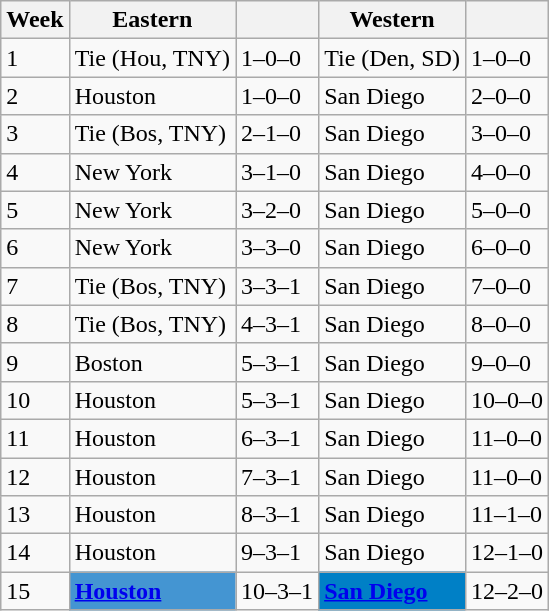<table class="wikitable">
<tr>
<th>Week</th>
<th>Eastern</th>
<th></th>
<th>Western</th>
<th></th>
</tr>
<tr>
<td>1</td>
<td>Tie (Hou, TNY)</td>
<td>1–0–0</td>
<td>Tie (Den, SD)</td>
<td>1–0–0</td>
</tr>
<tr>
<td>2</td>
<td>Houston</td>
<td>1–0–0</td>
<td>San Diego</td>
<td>2–0–0</td>
</tr>
<tr>
<td>3</td>
<td>Tie (Bos, TNY)</td>
<td>2–1–0</td>
<td>San Diego</td>
<td>3–0–0</td>
</tr>
<tr>
<td>4</td>
<td>New York</td>
<td>3–1–0</td>
<td>San Diego</td>
<td>4–0–0</td>
</tr>
<tr>
<td>5</td>
<td>New York</td>
<td>3–2–0</td>
<td>San Diego</td>
<td>5–0–0</td>
</tr>
<tr>
<td>6</td>
<td>New York</td>
<td>3–3–0</td>
<td>San Diego</td>
<td>6–0–0</td>
</tr>
<tr>
<td>7</td>
<td>Tie (Bos, TNY)</td>
<td>3–3–1</td>
<td>San Diego</td>
<td>7–0–0</td>
</tr>
<tr>
<td>8</td>
<td>Tie (Bos, TNY)</td>
<td>4–3–1</td>
<td>San Diego</td>
<td>8–0–0</td>
</tr>
<tr>
<td>9</td>
<td>Boston</td>
<td>5–3–1</td>
<td>San Diego</td>
<td>9–0–0</td>
</tr>
<tr>
<td>10</td>
<td>Houston</td>
<td>5–3–1</td>
<td>San Diego</td>
<td>10–0–0</td>
</tr>
<tr>
<td>11</td>
<td>Houston</td>
<td>6–3–1</td>
<td>San Diego</td>
<td>11–0–0</td>
</tr>
<tr>
<td>12</td>
<td>Houston</td>
<td>7–3–1</td>
<td>San Diego</td>
<td>11–0–0</td>
</tr>
<tr>
<td>13</td>
<td>Houston</td>
<td>8–3–1</td>
<td>San Diego</td>
<td>11–1–0</td>
</tr>
<tr>
<td>14</td>
<td>Houston</td>
<td>9–3–1</td>
<td>San Diego</td>
<td>12–1–0</td>
</tr>
<tr>
<td>15</td>
<td bgcolor="#4495D2"><strong><a href='#'><span>Houston</span></a></strong></td>
<td>10–3–1</td>
<td bgcolor="#0080C6"><strong><a href='#'><span>San Diego</span></a></strong></td>
<td>12–2–0</td>
</tr>
</table>
